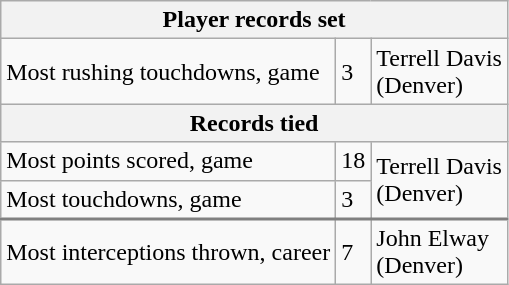<table class="wikitable">
<tr>
<th colspan=3>Player records set</th>
</tr>
<tr>
<td>Most rushing touchdowns, game</td>
<td>3</td>
<td>Terrell Davis<br>(Denver)</td>
</tr>
<tr>
<th colspan=3>Records tied</th>
</tr>
<tr>
<td>Most points scored, game</td>
<td>18</td>
<td rowspan=2>Terrell Davis<br>(Denver)</td>
</tr>
<tr style="border-bottom: 2px solid gray">
<td>Most touchdowns, game</td>
<td>3</td>
</tr>
<tr>
<td>Most interceptions thrown, career</td>
<td>7</td>
<td>John Elway<br>(Denver)</td>
</tr>
</table>
